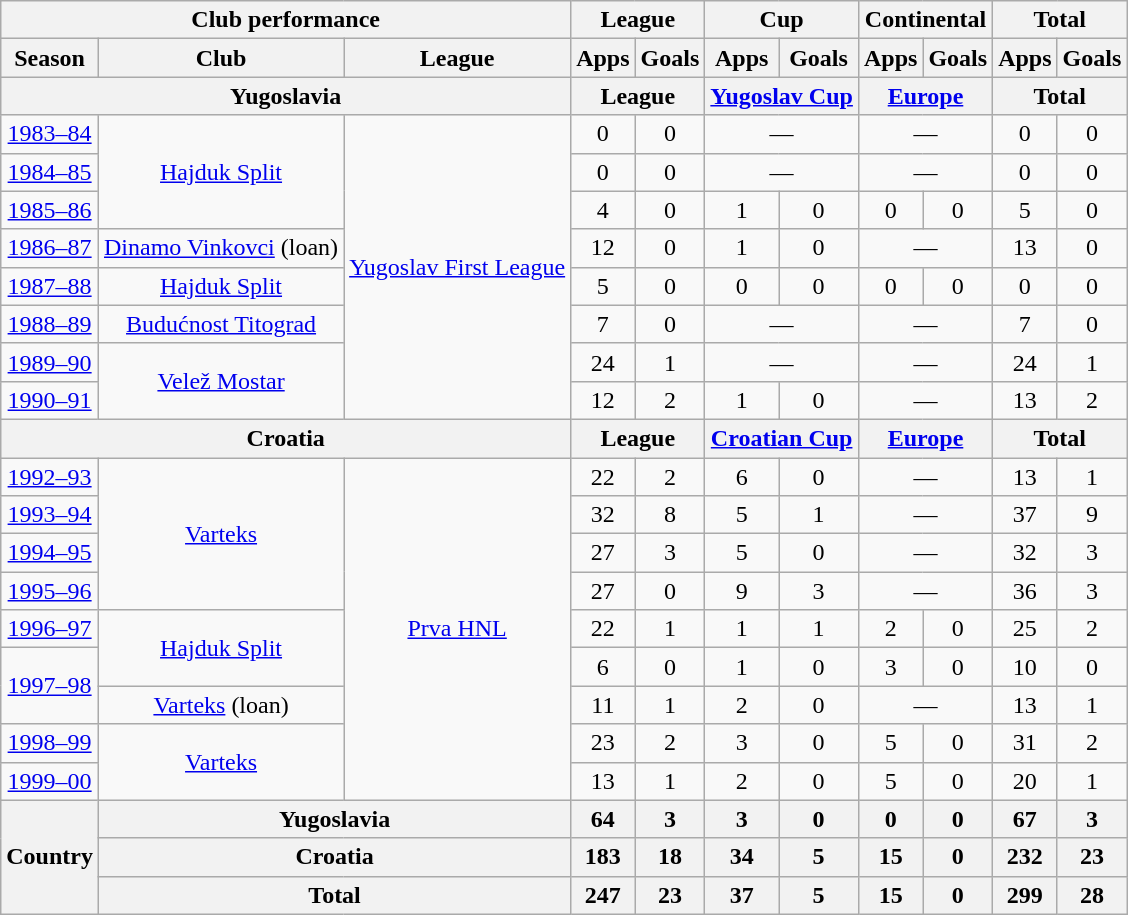<table class="wikitable" style="text-align:center;">
<tr>
<th colspan=3>Club performance</th>
<th colspan=2>League</th>
<th colspan=2>Cup</th>
<th colspan=2>Continental</th>
<th colspan=2>Total</th>
</tr>
<tr>
<th>Season</th>
<th>Club</th>
<th>League</th>
<th>Apps</th>
<th>Goals</th>
<th>Apps</th>
<th>Goals</th>
<th>Apps</th>
<th>Goals</th>
<th>Apps</th>
<th>Goals</th>
</tr>
<tr>
<th colspan=3>Yugoslavia</th>
<th colspan=2>League</th>
<th colspan=2><a href='#'>Yugoslav Cup</a></th>
<th colspan=2><a href='#'>Europe</a></th>
<th colspan=2>Total</th>
</tr>
<tr>
<td><a href='#'>1983–84</a></td>
<td rowspan="3"><a href='#'>Hajduk Split</a></td>
<td rowspan="8"><a href='#'>Yugoslav First League</a></td>
<td>0</td>
<td>0</td>
<td colspan="2">—</td>
<td colspan="2">—</td>
<td>0</td>
<td>0</td>
</tr>
<tr>
<td><a href='#'>1984–85</a></td>
<td>0</td>
<td>0</td>
<td colspan="2">—</td>
<td colspan="2">—</td>
<td>0</td>
<td>0</td>
</tr>
<tr>
<td><a href='#'>1985–86</a></td>
<td>4</td>
<td>0</td>
<td>1</td>
<td>0</td>
<td>0</td>
<td>0</td>
<td>5</td>
<td>0</td>
</tr>
<tr>
<td><a href='#'>1986–87</a></td>
<td rowspan="1"><a href='#'>Dinamo Vinkovci</a> (loan)</td>
<td>12</td>
<td>0</td>
<td>1</td>
<td>0</td>
<td colspan="2">—</td>
<td>13</td>
<td>0</td>
</tr>
<tr>
<td><a href='#'>1987–88</a></td>
<td rowspan="1"><a href='#'>Hajduk Split</a></td>
<td>5</td>
<td>0</td>
<td>0</td>
<td>0</td>
<td>0</td>
<td>0</td>
<td>0</td>
<td>0</td>
</tr>
<tr>
<td><a href='#'>1988–89</a></td>
<td rowspan="1"><a href='#'>Budućnost Titograd</a></td>
<td>7</td>
<td>0</td>
<td colspan="2">—</td>
<td colspan="2">—</td>
<td>7</td>
<td>0</td>
</tr>
<tr>
<td><a href='#'>1989–90</a></td>
<td rowspan="2"><a href='#'>Velež Mostar</a></td>
<td>24</td>
<td>1</td>
<td colspan="2">—</td>
<td colspan="2">—</td>
<td>24</td>
<td>1</td>
</tr>
<tr>
<td><a href='#'>1990–91</a></td>
<td>12</td>
<td>2</td>
<td>1</td>
<td>0</td>
<td colspan="2">—</td>
<td>13</td>
<td>2</td>
</tr>
<tr>
<th colspan=3>Croatia</th>
<th colspan=2>League</th>
<th colspan=2><a href='#'>Croatian Cup</a></th>
<th colspan=2><a href='#'>Europe</a></th>
<th colspan=2>Total</th>
</tr>
<tr>
<td><a href='#'>1992–93</a></td>
<td rowspan="4"><a href='#'>Varteks</a></td>
<td rowspan="9"><a href='#'>Prva HNL</a></td>
<td>22</td>
<td>2</td>
<td>6</td>
<td>0</td>
<td colspan="2">—</td>
<td>13</td>
<td>1</td>
</tr>
<tr>
<td><a href='#'>1993–94</a></td>
<td>32</td>
<td>8</td>
<td>5</td>
<td>1</td>
<td colspan="2">—</td>
<td>37</td>
<td>9</td>
</tr>
<tr>
<td><a href='#'>1994–95</a></td>
<td>27</td>
<td>3</td>
<td>5</td>
<td>0</td>
<td colspan="2">—</td>
<td>32</td>
<td>3</td>
</tr>
<tr>
<td><a href='#'>1995–96</a></td>
<td>27</td>
<td>0</td>
<td>9</td>
<td>3</td>
<td colspan="2">—</td>
<td>36</td>
<td>3</td>
</tr>
<tr>
<td><a href='#'>1996–97</a></td>
<td rowspan="2"><a href='#'>Hajduk Split</a></td>
<td>22</td>
<td>1</td>
<td>1</td>
<td>1</td>
<td>2</td>
<td>0</td>
<td>25</td>
<td>2</td>
</tr>
<tr>
<td rowspan="2"><a href='#'>1997–98</a></td>
<td>6</td>
<td>0</td>
<td>1</td>
<td>0</td>
<td>3</td>
<td>0</td>
<td>10</td>
<td>0</td>
</tr>
<tr>
<td rowspan="1"><a href='#'>Varteks</a> (loan)</td>
<td>11</td>
<td>1</td>
<td>2</td>
<td>0</td>
<td colspan="2">—</td>
<td>13</td>
<td>1</td>
</tr>
<tr>
<td><a href='#'>1998–99</a></td>
<td rowspan="2"><a href='#'>Varteks</a></td>
<td>23</td>
<td>2</td>
<td>3</td>
<td>0</td>
<td>5</td>
<td>0</td>
<td>31</td>
<td>2</td>
</tr>
<tr>
<td><a href='#'>1999–00</a></td>
<td>13</td>
<td>1</td>
<td>2</td>
<td>0</td>
<td>5</td>
<td>0</td>
<td>20</td>
<td>1</td>
</tr>
<tr>
<th rowspan=3>Country</th>
<th colspan=2>Yugoslavia</th>
<th>64</th>
<th>3</th>
<th>3</th>
<th>0</th>
<th>0</th>
<th>0</th>
<th>67</th>
<th>3</th>
</tr>
<tr>
<th colspan=2>Croatia</th>
<th>183</th>
<th>18</th>
<th>34</th>
<th>5</th>
<th>15</th>
<th>0</th>
<th>232</th>
<th>23</th>
</tr>
<tr>
<th colspan=2>Total</th>
<th>247</th>
<th>23</th>
<th>37</th>
<th>5</th>
<th>15</th>
<th>0</th>
<th>299</th>
<th>28</th>
</tr>
</table>
